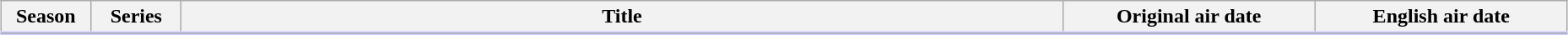<table class="wikitable" style="width:98%; margin:auto; background:#FFF;">
<tr style="border-bottom: 3px solid #CCF;">
<th style="width:4em;">Season</th>
<th style="width:4em;">Series</th>
<th>Title</th>
<th style="width:12em;">Original air date</th>
<th style="width:12em;">English air date</th>
</tr>
<tr>
</tr>
</table>
